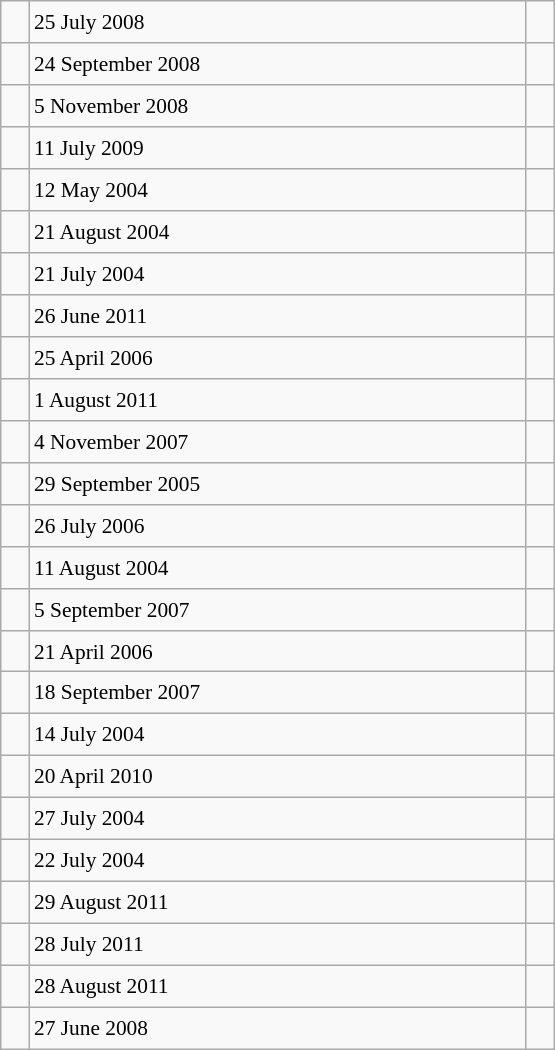<table class="wikitable" style="font-size: 89%; float: left; width: 26em; margin-right: 1em; height: 700px">
<tr>
<td></td>
<td>25 July 2008</td>
<td></td>
</tr>
<tr>
<td></td>
<td>24 September 2008</td>
<td></td>
</tr>
<tr>
<td></td>
<td>5 November 2008</td>
<td></td>
</tr>
<tr>
<td></td>
<td>11 July 2009</td>
<td></td>
</tr>
<tr>
<td></td>
<td>12 May 2004</td>
<td></td>
</tr>
<tr>
<td></td>
<td>21 August 2004</td>
<td></td>
</tr>
<tr>
<td></td>
<td>21 July 2004</td>
<td></td>
</tr>
<tr>
<td></td>
<td>26 June 2011</td>
<td></td>
</tr>
<tr>
<td></td>
<td>25 April 2006</td>
<td></td>
</tr>
<tr>
<td></td>
<td>1 August 2011</td>
<td></td>
</tr>
<tr>
<td></td>
<td>4 November 2007</td>
<td></td>
</tr>
<tr>
<td></td>
<td>29 September 2005</td>
<td></td>
</tr>
<tr>
<td></td>
<td>26 July 2006</td>
<td></td>
</tr>
<tr>
<td></td>
<td>11 August 2004</td>
<td></td>
</tr>
<tr>
<td></td>
<td>5 September 2007</td>
<td></td>
</tr>
<tr>
<td></td>
<td>21 April 2006</td>
<td></td>
</tr>
<tr>
<td></td>
<td>18 September 2007</td>
<td></td>
</tr>
<tr>
<td></td>
<td>14 July 2004</td>
<td></td>
</tr>
<tr>
<td></td>
<td>20 April 2010</td>
<td></td>
</tr>
<tr>
<td></td>
<td>27 July 2004</td>
<td></td>
</tr>
<tr>
<td></td>
<td>22 July 2004</td>
<td></td>
</tr>
<tr>
<td></td>
<td>29 August 2011</td>
<td></td>
</tr>
<tr>
<td></td>
<td>28 July 2011</td>
<td></td>
</tr>
<tr>
<td></td>
<td>28 August 2011</td>
<td></td>
</tr>
<tr>
<td></td>
<td>27 June 2008</td>
<td></td>
</tr>
</table>
